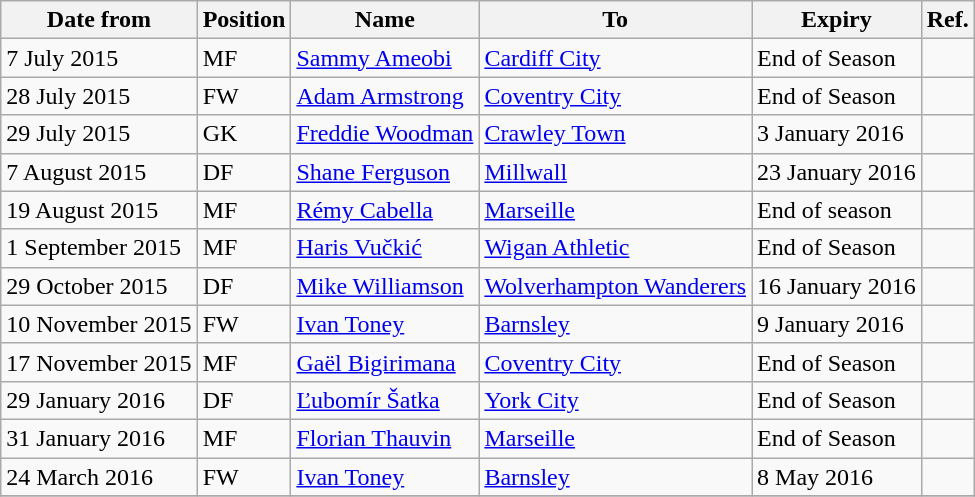<table class="wikitable">
<tr>
<th>Date from</th>
<th>Position</th>
<th>Name</th>
<th>To</th>
<th>Expiry</th>
<th>Ref.</th>
</tr>
<tr>
<td>7 July 2015</td>
<td>MF</td>
<td> <a href='#'>Sammy Ameobi</a></td>
<td> <a href='#'>Cardiff City</a></td>
<td>End of Season</td>
<td></td>
</tr>
<tr>
<td>28 July 2015</td>
<td>FW</td>
<td> <a href='#'>Adam Armstrong</a></td>
<td> <a href='#'>Coventry City</a></td>
<td>End of Season</td>
<td></td>
</tr>
<tr>
<td>29 July 2015</td>
<td>GK</td>
<td> <a href='#'>Freddie Woodman</a></td>
<td> <a href='#'>Crawley Town</a></td>
<td>3 January 2016</td>
<td></td>
</tr>
<tr>
<td>7 August 2015</td>
<td>DF</td>
<td> <a href='#'>Shane Ferguson</a></td>
<td> <a href='#'>Millwall</a></td>
<td>23 January 2016</td>
<td></td>
</tr>
<tr>
<td>19 August 2015</td>
<td>MF</td>
<td> <a href='#'>Rémy Cabella</a></td>
<td> <a href='#'>Marseille</a></td>
<td>End of season</td>
<td></td>
</tr>
<tr>
<td>1 September 2015</td>
<td>MF</td>
<td> <a href='#'>Haris Vučkić</a></td>
<td> <a href='#'>Wigan Athletic</a></td>
<td>End of Season</td>
<td></td>
</tr>
<tr>
<td>29 October 2015</td>
<td>DF</td>
<td> <a href='#'>Mike Williamson</a></td>
<td> <a href='#'>Wolverhampton Wanderers</a></td>
<td>16 January 2016</td>
<td></td>
</tr>
<tr>
<td>10 November 2015</td>
<td>FW</td>
<td> <a href='#'>Ivan Toney</a></td>
<td> <a href='#'>Barnsley</a></td>
<td>9 January 2016</td>
<td></td>
</tr>
<tr>
<td>17 November 2015</td>
<td>MF</td>
<td> <a href='#'>Gaël Bigirimana</a></td>
<td> <a href='#'>Coventry City</a></td>
<td>End of Season</td>
<td></td>
</tr>
<tr>
<td>29 January 2016</td>
<td>DF</td>
<td> <a href='#'>Ľubomír Šatka</a></td>
<td> <a href='#'>York City</a></td>
<td>End of Season</td>
<td></td>
</tr>
<tr>
<td>31 January 2016</td>
<td>MF</td>
<td> <a href='#'>Florian Thauvin</a></td>
<td> <a href='#'>Marseille</a></td>
<td>End of Season</td>
<td></td>
</tr>
<tr>
<td>24 March 2016</td>
<td>FW</td>
<td> <a href='#'>Ivan Toney</a></td>
<td> <a href='#'>Barnsley</a></td>
<td>8 May 2016</td>
<td></td>
</tr>
<tr>
</tr>
</table>
